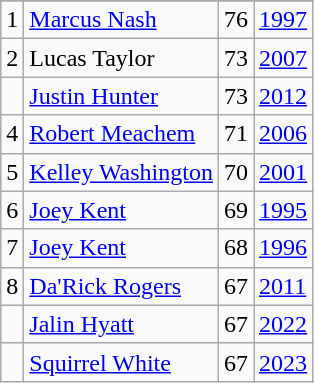<table class="wikitable">
<tr>
</tr>
<tr>
<td>1</td>
<td><a href='#'>Marcus Nash</a></td>
<td>76</td>
<td><a href='#'>1997</a></td>
</tr>
<tr>
<td>2</td>
<td>Lucas Taylor</td>
<td>73</td>
<td><a href='#'>2007</a></td>
</tr>
<tr>
<td></td>
<td><a href='#'>Justin Hunter</a></td>
<td>73</td>
<td><a href='#'>2012</a></td>
</tr>
<tr>
<td>4</td>
<td><a href='#'>Robert Meachem</a></td>
<td>71</td>
<td><a href='#'>2006</a></td>
</tr>
<tr>
<td>5</td>
<td><a href='#'>Kelley Washington</a></td>
<td>70</td>
<td><a href='#'>2001</a></td>
</tr>
<tr>
<td>6</td>
<td><a href='#'>Joey Kent</a></td>
<td>69</td>
<td><a href='#'>1995</a></td>
</tr>
<tr>
<td>7</td>
<td><a href='#'>Joey Kent</a></td>
<td>68</td>
<td><a href='#'>1996</a></td>
</tr>
<tr>
<td>8</td>
<td><a href='#'>Da'Rick Rogers</a></td>
<td>67</td>
<td><a href='#'>2011</a></td>
</tr>
<tr>
<td></td>
<td><a href='#'>Jalin Hyatt</a></td>
<td>67</td>
<td><a href='#'>2022</a></td>
</tr>
<tr>
<td></td>
<td><a href='#'>Squirrel White</a></td>
<td>67</td>
<td><a href='#'>2023</a></td>
</tr>
</table>
